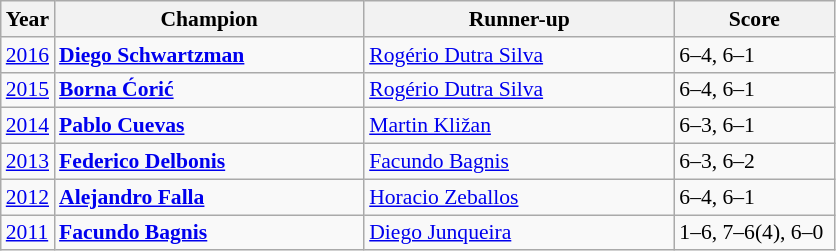<table class="wikitable" style="font-size:90%">
<tr>
<th>Year</th>
<th width="200">Champion</th>
<th width="200">Runner-up</th>
<th width="100">Score</th>
</tr>
<tr>
<td><a href='#'>2016</a></td>
<td> <strong><a href='#'>Diego Schwartzman</a></strong></td>
<td> <a href='#'>Rogério Dutra Silva</a></td>
<td>6–4, 6–1</td>
</tr>
<tr>
<td><a href='#'>2015</a></td>
<td> <strong><a href='#'>Borna Ćorić</a></strong></td>
<td> <a href='#'>Rogério Dutra Silva</a></td>
<td>6–4, 6–1</td>
</tr>
<tr>
<td><a href='#'>2014</a></td>
<td> <strong><a href='#'>Pablo Cuevas</a></strong></td>
<td> <a href='#'>Martin Kližan</a></td>
<td>6–3, 6–1</td>
</tr>
<tr>
<td><a href='#'>2013</a></td>
<td> <strong><a href='#'>Federico Delbonis</a></strong></td>
<td> <a href='#'>Facundo Bagnis</a></td>
<td>6–3, 6–2</td>
</tr>
<tr>
<td><a href='#'>2012</a></td>
<td> <strong><a href='#'>Alejandro Falla</a></strong></td>
<td> <a href='#'>Horacio Zeballos</a></td>
<td>6–4, 6–1</td>
</tr>
<tr>
<td><a href='#'>2011</a></td>
<td> <strong><a href='#'>Facundo Bagnis</a></strong></td>
<td> <a href='#'>Diego Junqueira</a></td>
<td>1–6, 7–6(4), 6–0</td>
</tr>
</table>
